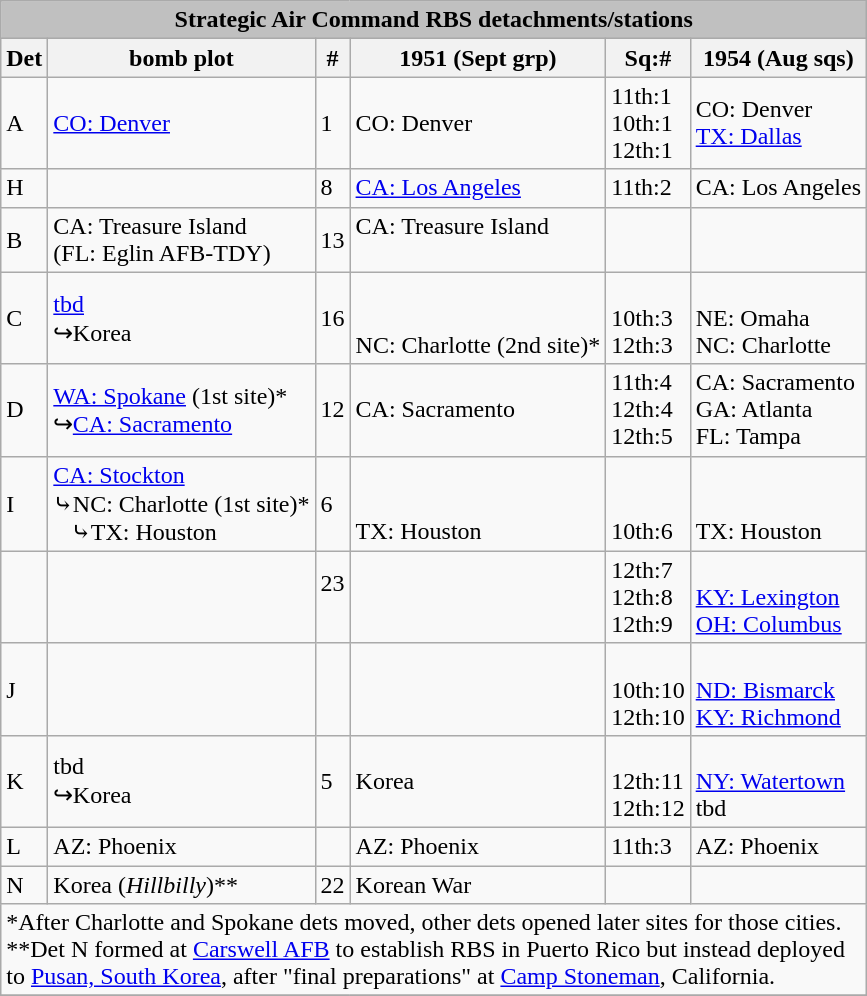<table class="wikitable sortable">
<tr>
<td colspan="6" bgcolor="silver" align=center><strong>Strategic Air Command RBS detachments/stations</strong></td>
</tr>
<tr>
<th>Det</th>
<th>bomb plot</th>
<th>#</th>
<th>1951 (Sept grp)</th>
<th>Sq:#</th>
<th>1954 (Aug sqs)</th>
</tr>
<tr>
<td>A</td>
<td><a href='#'>CO: Denver</a></td>
<td>1</td>
<td>CO: Denver</td>
<td>11th:1<br>10th:1<br>12th:1</td>
<td>CO: Denver<br><a href='#'>TX: Dallas</a><br></td>
</tr>
<tr>
<td>H</td>
<td></td>
<td>8</td>
<td><a href='#'>CA: Los Angeles</a></td>
<td>11th:2</td>
<td>CA: Los Angeles</td>
</tr>
<tr>
<td>B</td>
<td>CA: Treasure Island<br>(FL: Eglin AFB-TDY)<br></td>
<td>13</td>
<td>CA: Treasure Island<br><br></td>
<td><br>	<br></td>
<td><br>	<br></td>
</tr>
<tr>
<td>C</td>
<td><a href='#'>tbd</a><br>↪Korea</td>
<td>16</td>
<td><br>							<br>NC: Charlotte (2nd site)*</td>
<td><br>10th:3						<br>12th:3</td>
<td><br>NE: Omaha	<br>NC: Charlotte</td>
</tr>
<tr>
<td>D</td>
<td><a href='#'>WA: Spokane</a> (1st site)*<br>↪<a href='#'>CA: Sacramento</a></td>
<td>12</td>
<td>CA: Sacramento</td>
<td>11th:4		<br>12th:4<br>12th:5</td>
<td>CA: Sacramento	<br>GA: Atlanta<br>FL: Tampa</td>
</tr>
<tr>
<td>I</td>
<td><a href='#'>CA: Stockton</a><br>⤷NC: Charlotte (1st site)*<br>   ⤷TX: Houston</td>
<td>6</td>
<td><br><br>TX: Houston</td>
<td><br><br>10th:6</td>
<td><br><br>TX: Houston</td>
</tr>
<tr>
<td></td>
<td></td>
<td>23										<br><br></td>
<td>	<br><br></td>
<td>12th:7										<br>12th:8<br>12th:9</td>
<td>						<br><a href='#'>KY: Lexington</a> 	<br><a href='#'>OH: Columbus</a></td>
</tr>
<tr>
<td>J</td>
<td></td>
<td></td>
<td></td>
<td><br>10th:10<br>12th:10</td>
<td><br><a href='#'>ND: Bismarck</a>	<br><a href='#'>KY: Richmond</a></td>
</tr>
<tr>
<td>K</td>
<td>tbd<br>↪Korea</td>
<td>5</td>
<td>Korea</td>
<td><br>12th:11				<br>12th:12</td>
<td><br><a href='#'>NY: Watertown</a>	<br>tbd</td>
</tr>
<tr>
<td>L</td>
<td>AZ: Phoenix</td>
<td></td>
<td>AZ: Phoenix</td>
<td>11th:3</td>
<td>AZ: Phoenix</td>
</tr>
<tr>
<td>N</td>
<td>Korea (<em>Hillbilly</em>)**</td>
<td>22</td>
<td>Korean War</td>
<td></td>
<td></td>
</tr>
<tr>
<td colspan=6>*After Charlotte and Spokane dets moved, other dets opened later sites for those cities.<br>**Det N formed at <a href='#'>Carswell AFB</a> to establish RBS in Puerto Rico but instead deployed<br>to <a href='#'>Pusan, South Korea</a>, after "final preparations" at <a href='#'>Camp Stoneman</a>, California.</td>
</tr>
<tr>
</tr>
</table>
